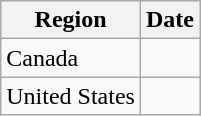<table class="wikitable">
<tr>
<th>Region</th>
<th>Date</th>
</tr>
<tr>
<td>Canada</td>
<td></td>
</tr>
<tr>
<td>United States</td>
<td></td>
</tr>
</table>
